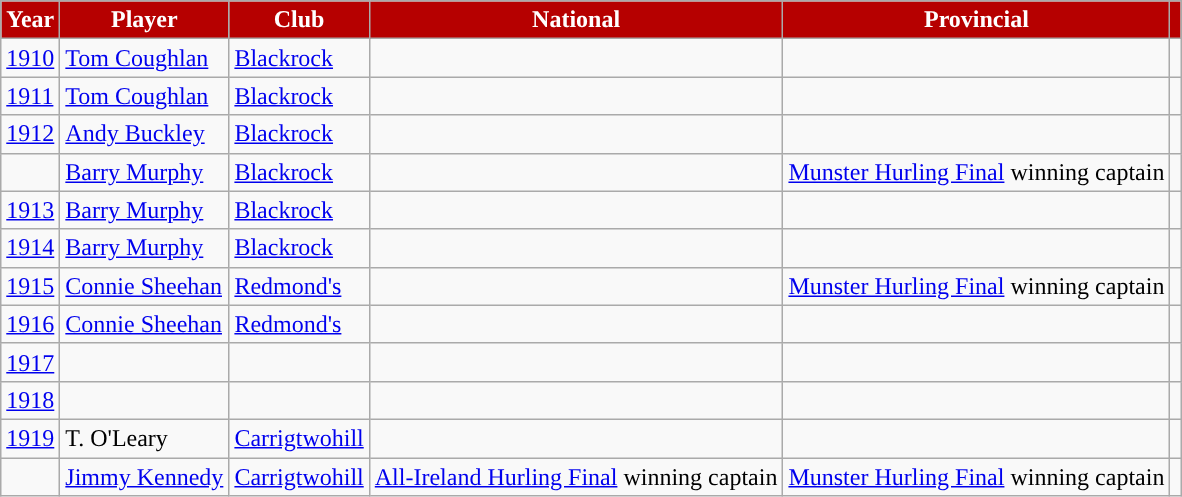<table class="wikitable">
<tr style="text-align:center;background:#B60000;color:white">
<td><strong>Year</strong></td>
<td><strong>Player</strong></td>
<td><strong>Club</strong></td>
<td><strong>National</strong></td>
<td><strong>Provincial</strong></td>
<td></td>
</tr>
<tr>
<td style="text-align:left;"><a href='#'>1910</a></td>
<td style="text-align:left;"><a href='#'>Tom Coughlan</a></td>
<td style="text-align:left;"><a href='#'>Blackrock</a></td>
<td></td>
<td></td>
<td></td>
</tr>
<tr>
<td style="text-align:left;"><a href='#'>1911</a></td>
<td style="text-align:left;"><a href='#'>Tom Coughlan</a></td>
<td style="text-align:left;"><a href='#'>Blackrock</a></td>
<td></td>
<td></td>
<td></td>
</tr>
<tr>
<td style="text-align:left;"><a href='#'>1912</a></td>
<td style="text-align:left;"><a href='#'>Andy Buckley</a></td>
<td style="text-align:left;"><a href='#'>Blackrock</a></td>
<td></td>
<td></td>
<td></td>
</tr>
<tr>
<td></td>
<td style="text-align:left;"><a href='#'>Barry Murphy</a></td>
<td style="text-align:left;"><a href='#'>Blackrock</a></td>
<td></td>
<td><a href='#'>Munster Hurling Final</a> winning captain</td>
<td></td>
</tr>
<tr>
<td style="text-align:left;"><a href='#'>1913</a></td>
<td style="text-align:left;"><a href='#'>Barry Murphy</a></td>
<td style="text-align:left;"><a href='#'>Blackrock</a></td>
<td></td>
<td></td>
<td></td>
</tr>
<tr>
<td style="text-align:left;"><a href='#'>1914</a></td>
<td style="text-align:left;"><a href='#'>Barry Murphy</a></td>
<td style="text-align:left;"><a href='#'>Blackrock</a></td>
<td></td>
<td></td>
<td></td>
</tr>
<tr>
<td style="text-align:left;"><a href='#'>1915</a></td>
<td style="text-align:left;"><a href='#'>Connie Sheehan</a></td>
<td style="text-align:left;"><a href='#'>Redmond's</a></td>
<td></td>
<td style="text-align:left;"><a href='#'>Munster Hurling Final</a> winning captain</td>
<td></td>
</tr>
<tr>
<td style="text-align:left;"><a href='#'>1916</a></td>
<td style="text-align:left;"><a href='#'>Connie Sheehan</a></td>
<td style="text-align:left;"><a href='#'>Redmond's</a></td>
<td></td>
<td></td>
<td></td>
</tr>
<tr>
<td style="text-align:left;"><a href='#'>1917</a></td>
<td></td>
<td></td>
<td></td>
<td></td>
<td></td>
</tr>
<tr>
<td style="text-align:left;"><a href='#'>1918</a></td>
<td></td>
<td></td>
<td></td>
<td></td>
<td></td>
</tr>
<tr>
<td style="text-align:left;"><a href='#'>1919</a></td>
<td style="text-align:left;">T. O'Leary</td>
<td style="text-align:left;"><a href='#'>Carrigtwohill</a></td>
<td></td>
<td></td>
<td></td>
</tr>
<tr>
<td></td>
<td style="text-align:left;"><a href='#'>Jimmy Kennedy</a></td>
<td style="text-align:left;"><a href='#'>Carrigtwohill</a></td>
<td style="text-align:left;"><a href='#'>All-Ireland Hurling Final</a> winning captain</td>
<td style="text-align:left;"><a href='#'>Munster Hurling Final</a> winning captain</td>
<td></td>
</tr>
</table>
